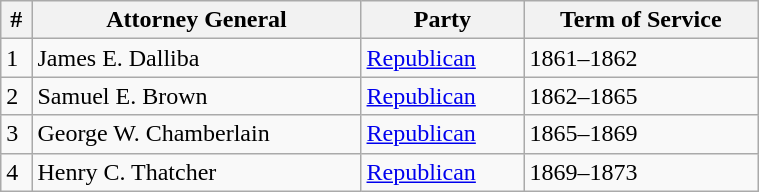<table class="wikitable" style="width:40%;">
<tr>
<th>#</th>
<th>Attorney General</th>
<th>Party</th>
<th>Term of Service</th>
</tr>
<tr>
<td>1</td>
<td>James E. Dalliba</td>
<td><a href='#'>Republican</a></td>
<td>1861–1862</td>
</tr>
<tr>
<td>2</td>
<td>Samuel E. Brown</td>
<td><a href='#'>Republican</a></td>
<td>1862–1865</td>
</tr>
<tr>
<td>3</td>
<td>George W. Chamberlain</td>
<td><a href='#'>Republican</a></td>
<td>1865–1869</td>
</tr>
<tr>
<td>4</td>
<td>Henry C. Thatcher</td>
<td><a href='#'>Republican</a></td>
<td>1869–1873</td>
</tr>
</table>
